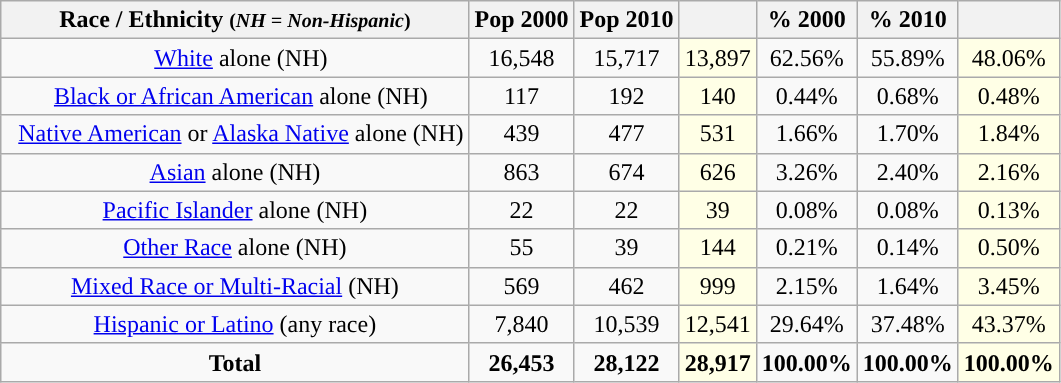<table class="wikitable" style="text-align:center;">
<tr>
<th>Race / Ethnicity <small>(<em>NH = Non-Hispanic</em>)</small></th>
<th>Pop 2000</th>
<th>Pop 2010</th>
<th></th>
<th>% 2000</th>
<th>% 2010</th>
<th></th>
</tr>
<tr>
<td>  <a href='#'>White</a> alone (NH)</td>
<td>16,548</td>
<td>15,717</td>
<td style='background: #ffffe6;'>13,897</td>
<td>62.56%</td>
<td>55.89%</td>
<td style='background: #ffffe6;'>48.06%</td>
</tr>
<tr>
<td>  <a href='#'>Black or African American</a> alone (NH)</td>
<td>117</td>
<td>192</td>
<td style='background: #ffffe6;'>140</td>
<td>0.44%</td>
<td>0.68%</td>
<td style='background: #ffffe6;'>0.48%</td>
</tr>
<tr>
<td>  <a href='#'>Native American</a> or <a href='#'>Alaska Native</a> alone (NH)</td>
<td>439</td>
<td>477</td>
<td style='background: #ffffe6;'>531</td>
<td>1.66%</td>
<td>1.70%</td>
<td style='background: #ffffe6;'>1.84%</td>
</tr>
<tr>
<td><a href='#'>Asian</a> alone (NH)</td>
<td>863</td>
<td>674</td>
<td style='background: #ffffe6;'>626</td>
<td>3.26%</td>
<td>2.40%</td>
<td style='background: #ffffe6;'>2.16%</td>
</tr>
<tr>
<td><a href='#'>Pacific Islander</a> alone (NH)</td>
<td>22</td>
<td>22</td>
<td style='background: #ffffe6;'>39</td>
<td>0.08%</td>
<td>0.08%</td>
<td style='background: #ffffe6;'>0.13%</td>
</tr>
<tr>
<td><a href='#'>Other Race</a> alone (NH)</td>
<td>55</td>
<td>39</td>
<td style='background: #ffffe6;'>144</td>
<td>0.21%</td>
<td>0.14%</td>
<td style='background: #ffffe6;'>0.50%</td>
</tr>
<tr>
<td><a href='#'>Mixed Race or Multi-Racial</a> (NH)</td>
<td>569</td>
<td>462</td>
<td style='background: #ffffe6;'>999</td>
<td>2.15%</td>
<td>1.64%</td>
<td style='background: #ffffe6;'>3.45%</td>
</tr>
<tr>
<td><a href='#'>Hispanic or Latino</a> (any race)</td>
<td>7,840</td>
<td>10,539</td>
<td style='background: #ffffe6;'>12,541</td>
<td>29.64%</td>
<td>37.48%</td>
<td style='background: #ffffe6;'>43.37%</td>
</tr>
<tr>
<td><strong>Total</strong></td>
<td><strong>26,453</strong></td>
<td><strong>28,122</strong></td>
<td style='background: #ffffe6;'><strong>28,917</strong></td>
<td><strong>100.00%</strong></td>
<td><strong>100.00%</strong></td>
<td style='background: #ffffe6;'><strong>100.00%</strong></td>
</tr>
</table>
